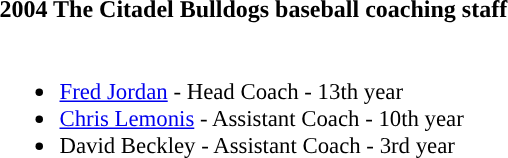<table class="toccolours" style="text-align: left;">
<tr>
<th colspan="9">2004 The Citadel Bulldogs baseball coaching staff</th>
</tr>
<tr>
<td style="font-size: 95%;" valign="top"><br><ul><li><a href='#'>Fred Jordan</a> - Head Coach - 13th year</li><li><a href='#'>Chris Lemonis</a> - Assistant Coach - 10th year</li><li>David Beckley - Assistant Coach - 3rd year</li></ul></td>
</tr>
</table>
